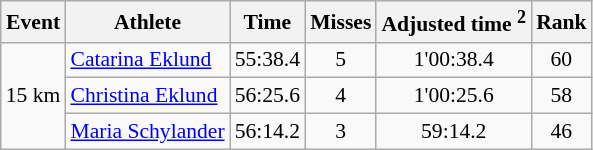<table class="wikitable" style="font-size:90%">
<tr>
<th>Event</th>
<th>Athlete</th>
<th>Time</th>
<th>Misses</th>
<th>Adjusted time <sup>2</sup></th>
<th>Rank</th>
</tr>
<tr>
<td rowspan="3">15 km</td>
<td><a href='#'>Catarina Eklund</a></td>
<td align="center">55:38.4</td>
<td align="center">5</td>
<td align="center">1'00:38.4</td>
<td align="center">60</td>
</tr>
<tr>
<td><a href='#'>Christina Eklund</a></td>
<td align="center">56:25.6</td>
<td align="center">4</td>
<td align="center">1'00:25.6</td>
<td align="center">58</td>
</tr>
<tr>
<td><a href='#'>Maria Schylander</a></td>
<td align="center">56:14.2</td>
<td align="center">3</td>
<td align="center">59:14.2</td>
<td align="center">46</td>
</tr>
</table>
